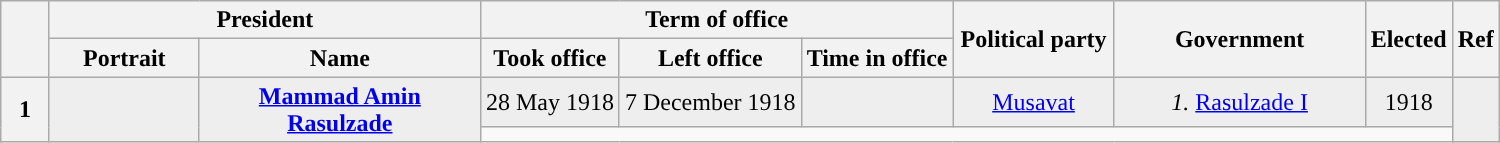<table class="wikitable"  style="text-align:center">
<tr>
<th rowspan=2 style="width:25px;"></th>
<th colspan=2 style="width:280px;">President<br></th>
<th colspan=3>Term of office</th>
<th style="width:100px;" rowspan="2">Political party</th>
<th style="width:160px;" rowspan="2">Government</th>
<th rowspan=2>Elected</th>
<th rowspan=2 style="width:20px;">Ref</th>
</tr>
<tr>
<th>Portrait</th>
<th width=180px>Name</th>
<th>Took office</th>
<th>Left office</th>
<th>Time in office</th>
</tr>
<tr bgcolor=#EEEEEE>
<th rowspan=2 style="background:">1</th>
<td rowspan=2></td>
<td rowspan=2><strong><a href='#'>Mammad Amin Rasulzade</a></strong><br></td>
<td>28 May 1918</td>
<td>7 December 1918</td>
<td><small></small></td>
<td style="background:"><a href='#'><span>Musavat <br></span></a></td>
<td><em>1.</em> <a href='#'>Rasulzade I</a></td>
<td>1918</td>
<td rowspan=2></td>
</tr>
<tr>
<td colspan=6 align=left></td>
</tr>
</table>
